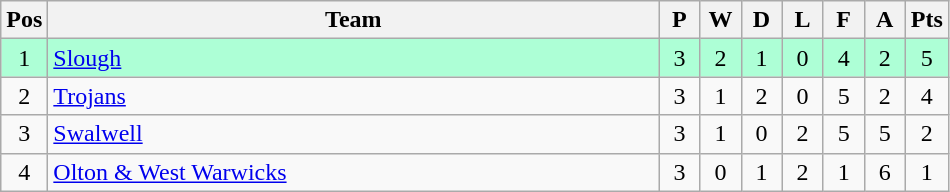<table class="wikitable" style="font-size: 100%">
<tr>
<th width=20>Pos</th>
<th width=400>Team</th>
<th width=20>P</th>
<th width=20>W</th>
<th width=20>D</th>
<th width=20>L</th>
<th width=20>F</th>
<th width=20>A</th>
<th width=20>Pts</th>
</tr>
<tr align=center style="background: #ADFFD6;">
<td>1</td>
<td align="left"><a href='#'>Slough</a></td>
<td>3</td>
<td>2</td>
<td>1</td>
<td>0</td>
<td>4</td>
<td>2</td>
<td>5</td>
</tr>
<tr align=center>
<td>2</td>
<td align="left"><a href='#'>Trojans</a></td>
<td>3</td>
<td>1</td>
<td>2</td>
<td>0</td>
<td>5</td>
<td>2</td>
<td>4</td>
</tr>
<tr align=center>
<td>3</td>
<td align="left"><a href='#'>Swalwell</a></td>
<td>3</td>
<td>1</td>
<td>0</td>
<td>2</td>
<td>5</td>
<td>5</td>
<td>2</td>
</tr>
<tr align=center>
<td>4</td>
<td align="left"><a href='#'>Olton & West Warwicks</a></td>
<td>3</td>
<td>0</td>
<td>1</td>
<td>2</td>
<td>1</td>
<td>6</td>
<td>1</td>
</tr>
</table>
